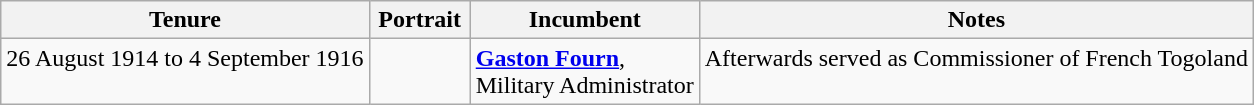<table class="wikitable">
<tr align=left>
<th>Tenure</th>
<th width=60px>Portrait</th>
<th>Incumbent</th>
<th>Notes</th>
</tr>
<tr valign=top>
<td>26 August 1914 to 4 September 1916</td>
<td></td>
<td><strong><a href='#'>Gaston Fourn</a></strong>, <br>Military Administrator</td>
<td>Afterwards served as Commissioner of French Togoland</td>
</tr>
</table>
